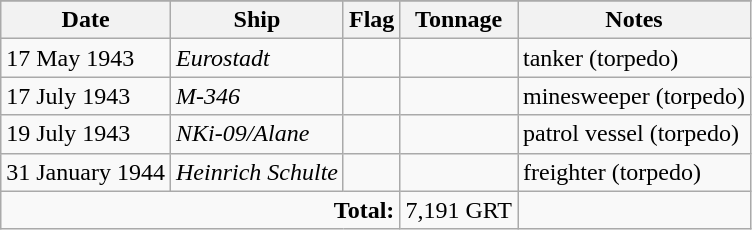<table class="wikitable">
<tr>
</tr>
<tr>
<th>Date</th>
<th>Ship</th>
<th>Flag</th>
<th>Tonnage</th>
<th>Notes</th>
</tr>
<tr>
<td>17 May 1943</td>
<td><em>Eurostadt</em></td>
<td></td>
<td></td>
<td>tanker (torpedo)</td>
</tr>
<tr>
<td>17 July 1943</td>
<td><em>M-346</em></td>
<td></td>
<td></td>
<td>minesweeper (torpedo)</td>
</tr>
<tr>
<td>19 July 1943</td>
<td><em>NKi-09/Alane</em></td>
<td></td>
<td></td>
<td>patrol vessel (torpedo)</td>
</tr>
<tr>
<td>31 January 1944</td>
<td><em>Heinrich Schulte</em></td>
<td></td>
<td></td>
<td>freighter (torpedo)</td>
</tr>
<tr>
<td colspan="3" style="text-align:right;"><strong>Total:</strong></td>
<td>7,191 GRT</td>
<td></td>
</tr>
</table>
